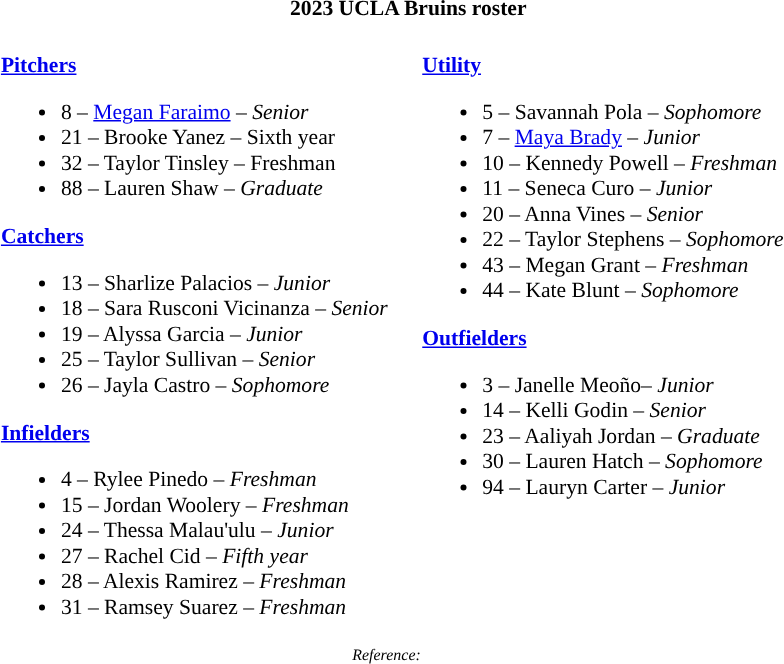<table class="toccolours" style="border-collapse; font-size:90%;">
<tr>
<th colspan=9>2023 UCLA Bruins roster</th>
</tr>
<tr>
<td width="03"> </td>
<td valign="top"><br><strong><a href='#'>Pitchers</a></strong><ul><li>8 – <a href='#'>Megan Faraimo</a> –  <em>Senior</em></li><li>21 – Brooke Yanez – Sixth year</li><li>32 – Taylor Tinsley – Freshman</li><li>88 – Lauren Shaw – <em>Graduate</em></li></ul><strong><a href='#'>Catchers</a></strong><ul><li>13 – Sharlize Palacios –  <em>Junior</em></li><li>18 – Sara Rusconi Vicinanza – <em>Senior</em></li><li>19 – Alyssa Garcia –  <em>Junior</em></li><li>25 – Taylor Sullivan –  <em>Senior</em></li><li>26 – Jayla Castro – <em>Sophomore</em></li></ul><strong><a href='#'>Infielders</a></strong><ul><li>4 – Rylee Pinedo – <em>Freshman</em></li><li>15 – Jordan Woolery – <em>Freshman</em></li><li>24 – Thessa Malau'ulu – <em>Junior</em></li><li>27 – Rachel Cid – <em>Fifth year</em></li><li>28 – Alexis Ramirez – <em>Freshman</em></li><li>31 – Ramsey Suarez – <em>Freshman</em></li></ul></td>
<td width="15"> </td>
<td valign="top"><br><strong><a href='#'>Utility</a></strong><ul><li>5 – Savannah Pola – <em>Sophomore</em></li><li>7 – <a href='#'>Maya Brady</a> –  <em>Junior</em></li><li>10 – Kennedy Powell – <em>Freshman</em></li><li>11 – Seneca Curo –  <em>Junior</em></li><li>20 – Anna Vines –  <em>Senior</em></li><li>22 – Taylor Stephens – <em>Sophomore</em></li><li>43 – Megan Grant – <em>Freshman</em></li><li>44 – Kate Blunt – <em>Sophomore</em></li></ul><strong><a href='#'>Outfielders</a></strong><ul><li>3 – Janelle Meoño–  <em>Junior</em></li><li>14 – Kelli Godin –  <em>Senior</em></li><li>23 – Aaliyah Jordan –  <em>Graduate</em></li><li>30 – Lauren Hatch – <em>Sophomore</em></li><li>94 – Lauryn Carter – <em>Junior</em></li></ul></td>
<td width="25"> </td>
</tr>
<tr>
<td colspan="4"  style="font-size:8pt; text-align:center;"><em>Reference:</em></td>
</tr>
</table>
